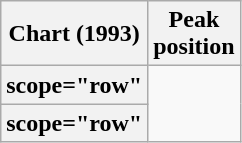<table class="wikitable sortable plainrowheaders">
<tr>
<th scope="col">Chart (1993)</th>
<th scope="col">Peak<br>position</th>
</tr>
<tr>
<th>scope="row"</th>
</tr>
<tr>
<th>scope="row"</th>
</tr>
</table>
